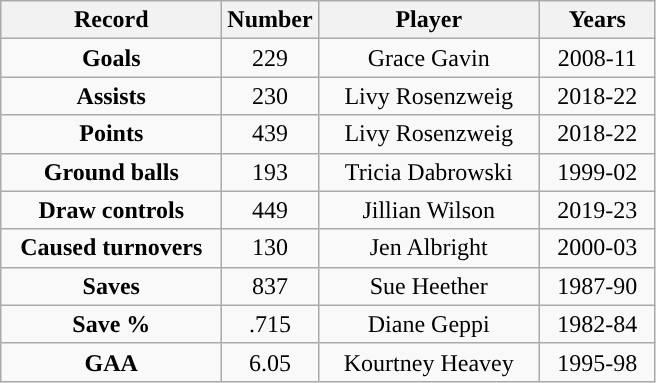<table class="wikitable">
<tr>
<th style="width:140px; ">Record</th>
<th style="width:35px; ">Number</th>
<th style="width:140px; ">Player</th>
<th style="width:70px; ">Years</th>
</tr>
<tr style="text-align:center;">
<td><strong>Goals</strong></td>
<td>229</td>
<td>Grace Gavin</td>
<td>2008-11</td>
</tr>
<tr style="text-align:center;">
<td><strong>Assists</strong></td>
<td>230</td>
<td>Livy Rosenzweig</td>
<td>2018-22</td>
</tr>
<tr style="text-align:center;">
<td><strong>Points</strong></td>
<td>439</td>
<td>Livy Rosenzweig</td>
<td>2018-22</td>
</tr>
<tr style="text-align:center;">
<td><strong>Ground balls</strong></td>
<td>193</td>
<td>Tricia Dabrowski</td>
<td>1999-02</td>
</tr>
<tr style="text-align:center;">
<td><strong>Draw controls</strong></td>
<td>449</td>
<td>Jillian Wilson</td>
<td>2019-23</td>
</tr>
<tr style="text-align:center;">
<td><strong>Caused turnovers</strong></td>
<td>130</td>
<td>Jen Albright</td>
<td>2000-03</td>
</tr>
<tr style="text-align:center;">
<td><strong>Saves</strong></td>
<td>837</td>
<td>Sue Heether</td>
<td>1987-90</td>
</tr>
<tr style="text-align:center;">
<td><strong>Save %</strong></td>
<td>.715</td>
<td>Diane Geppi</td>
<td>1982-84</td>
</tr>
<tr style="text-align:center;">
<td><strong>GAA</strong></td>
<td>6.05</td>
<td>Kourtney Heavey</td>
<td>1995-98</td>
</tr>
</table>
